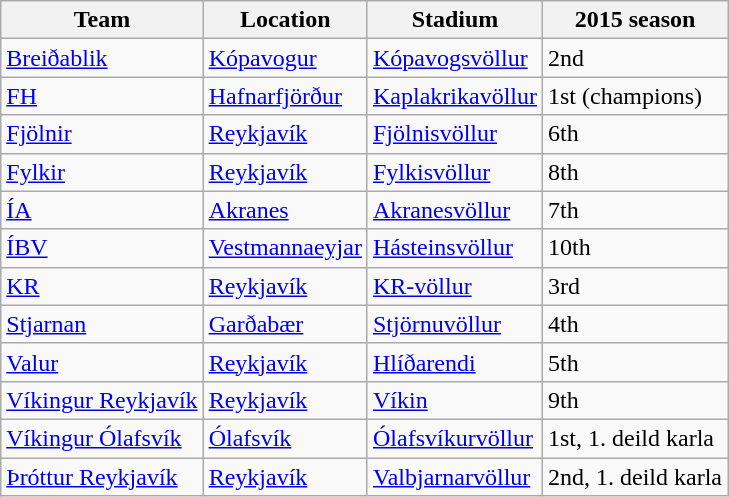<table class="wikitable sortable" style="text-align:left;">
<tr>
<th>Team</th>
<th>Location</th>
<th>Stadium</th>
<th>2015 season</th>
</tr>
<tr>
<td><a href='#'>Breiðablik</a></td>
<td><a href='#'>Kópavogur</a></td>
<td><a href='#'>Kópavogsvöllur</a></td>
<td>2nd</td>
</tr>
<tr>
<td><a href='#'>FH</a></td>
<td><a href='#'>Hafnarfjörður</a></td>
<td><a href='#'>Kaplakrikavöllur</a></td>
<td>1st (champions)</td>
</tr>
<tr>
<td><a href='#'>Fjölnir</a></td>
<td><a href='#'>Reykjavík</a></td>
<td><a href='#'>Fjölnisvöllur</a></td>
<td>6th</td>
</tr>
<tr>
<td><a href='#'>Fylkir</a></td>
<td><a href='#'>Reykjavík</a></td>
<td><a href='#'>Fylkisvöllur</a></td>
<td>8th</td>
</tr>
<tr>
<td><a href='#'>ÍA</a></td>
<td><a href='#'>Akranes</a></td>
<td><a href='#'>Akranesvöllur</a></td>
<td>7th</td>
</tr>
<tr>
<td><a href='#'>ÍBV</a></td>
<td><a href='#'>Vestmannaeyjar</a></td>
<td><a href='#'>Hásteinsvöllur</a></td>
<td>10th</td>
</tr>
<tr>
<td><a href='#'>KR</a></td>
<td><a href='#'>Reykjavík</a></td>
<td><a href='#'>KR-völlur</a></td>
<td>3rd</td>
</tr>
<tr>
<td><a href='#'>Stjarnan</a></td>
<td><a href='#'>Garðabær</a></td>
<td><a href='#'>Stjörnuvöllur</a></td>
<td>4th</td>
</tr>
<tr>
<td><a href='#'>Valur</a></td>
<td><a href='#'>Reykjavík</a></td>
<td><a href='#'>Hlíðarendi</a></td>
<td>5th</td>
</tr>
<tr>
<td><a href='#'>Víkingur Reykjavík</a></td>
<td><a href='#'>Reykjavík</a></td>
<td><a href='#'>Víkin</a></td>
<td>9th</td>
</tr>
<tr>
<td><a href='#'>Víkingur Ólafsvík</a></td>
<td><a href='#'>Ólafsvík</a></td>
<td><a href='#'>Ólafsvíkurvöllur</a></td>
<td>1st, 1. deild karla</td>
</tr>
<tr>
<td><a href='#'>Þróttur Reykjavík</a></td>
<td><a href='#'>Reykjavík</a></td>
<td><a href='#'>Valbjarnarvöllur</a></td>
<td>2nd, 1. deild karla</td>
</tr>
</table>
